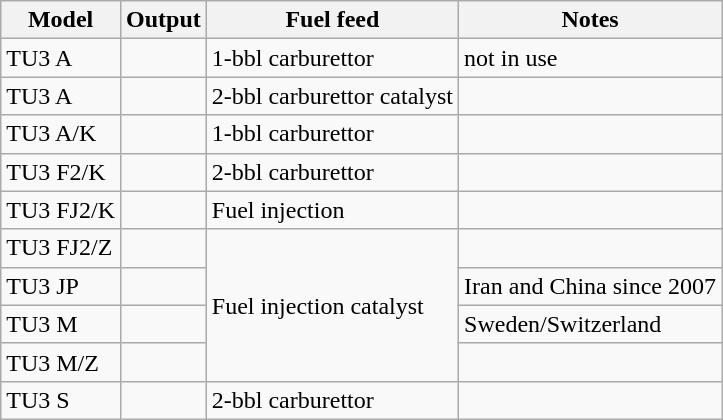<table class="wikitable">
<tr>
<th>Model</th>
<th>Output</th>
<th>Fuel feed</th>
<th>Notes</th>
</tr>
<tr>
<td>TU3 A</td>
<td></td>
<td>1-bbl carburettor</td>
<td>not in use</td>
</tr>
<tr>
<td>TU3 A</td>
<td></td>
<td>2-bbl carburettor catalyst</td>
<td></td>
</tr>
<tr>
<td>TU3 A/K</td>
<td></td>
<td>1-bbl carburettor</td>
<td></td>
</tr>
<tr>
<td>TU3 F2/K</td>
<td></td>
<td>2-bbl carburettor</td>
<td></td>
</tr>
<tr>
<td>TU3 FJ2/K</td>
<td></td>
<td>Fuel injection</td>
<td></td>
</tr>
<tr>
<td>TU3 FJ2/Z</td>
<td></td>
<td rowspan=4>Fuel injection catalyst</td>
<td></td>
</tr>
<tr>
<td>TU3 JP</td>
<td></td>
<td>Iran and China since 2007</td>
</tr>
<tr>
<td>TU3 M</td>
<td></td>
<td>Sweden/Switzerland</td>
</tr>
<tr>
<td>TU3 M/Z</td>
<td></td>
<td></td>
</tr>
<tr>
<td>TU3 S</td>
<td></td>
<td>2-bbl carburettor</td>
<td></td>
</tr>
</table>
